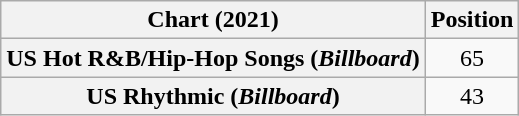<table class="wikitable sortable plainrowheaders" style="text-align:center">
<tr>
<th scope="col">Chart (2021)</th>
<th scope="col">Position</th>
</tr>
<tr>
<th scope="row">US Hot R&B/Hip-Hop Songs (<em>Billboard</em>)</th>
<td>65</td>
</tr>
<tr>
<th scope="row">US Rhythmic (<em>Billboard</em>)</th>
<td>43</td>
</tr>
</table>
